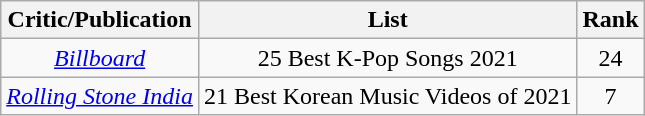<table class="wikitable sortable plainrowheaders">
<tr>
<th>Critic/Publication</th>
<th>List</th>
<th>Rank</th>
</tr>
<tr>
<td align="center"><em><a href='#'>Billboard</a></em></td>
<td align="center">25 Best K-Pop Songs 2021</td>
<td align="center">24</td>
</tr>
<tr>
<td align="center"><em><a href='#'>Rolling Stone India</a></em></td>
<td align="center">21 Best Korean Music Videos of 2021</td>
<td align="center">7</td>
</tr>
</table>
